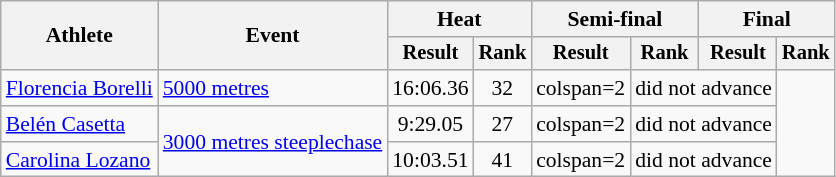<table class=wikitable style=font-size:90%>
<tr>
<th rowspan=2>Athlete</th>
<th rowspan=2>Event</th>
<th colspan=2>Heat</th>
<th colspan=2>Semi-final</th>
<th colspan=2>Final</th>
</tr>
<tr style=font-size:95%>
<th>Result</th>
<th>Rank</th>
<th>Result</th>
<th>Rank</th>
<th>Result</th>
<th>Rank</th>
</tr>
<tr align=center>
<td align=left><a href='#'>Florencia Borelli</a></td>
<td align=left><a href='#'>5000 metres</a></td>
<td>16:06.36</td>
<td>32</td>
<td>colspan=2</td>
<td colspan=2>did not advance</td>
</tr>
<tr align=center>
<td align=left><a href='#'>Belén Casetta</a></td>
<td align=left rowspan=2><a href='#'>3000 metres steeplechase</a></td>
<td>9:29.05</td>
<td>27</td>
<td>colspan=2</td>
<td colspan=2>did not advance</td>
</tr>
<tr align=center>
<td align=left><a href='#'>Carolina Lozano</a></td>
<td>10:03.51 </td>
<td>41</td>
<td>colspan=2</td>
<td colspan=2>did not advance</td>
</tr>
</table>
